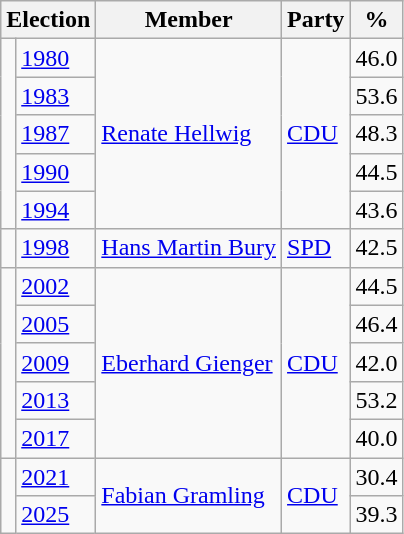<table class=wikitable>
<tr>
<th colspan=2>Election</th>
<th>Member</th>
<th>Party</th>
<th>%</th>
</tr>
<tr>
<td rowspan=5 bgcolor=></td>
<td><a href='#'>1980</a></td>
<td rowspan=5><a href='#'>Renate Hellwig</a></td>
<td rowspan=5><a href='#'>CDU</a></td>
<td align=right>46.0</td>
</tr>
<tr>
<td><a href='#'>1983</a></td>
<td align=right>53.6</td>
</tr>
<tr>
<td><a href='#'>1987</a></td>
<td align=right>48.3</td>
</tr>
<tr>
<td><a href='#'>1990</a></td>
<td align=right>44.5</td>
</tr>
<tr>
<td><a href='#'>1994</a></td>
<td align=right>43.6</td>
</tr>
<tr>
<td bgcolor=></td>
<td><a href='#'>1998</a></td>
<td><a href='#'>Hans Martin Bury</a></td>
<td><a href='#'>SPD</a></td>
<td align=right>42.5</td>
</tr>
<tr>
<td rowspan=5 bgcolor=></td>
<td><a href='#'>2002</a></td>
<td rowspan=5><a href='#'>Eberhard Gienger</a></td>
<td rowspan=5><a href='#'>CDU</a></td>
<td align=right>44.5</td>
</tr>
<tr>
<td><a href='#'>2005</a></td>
<td align=right>46.4</td>
</tr>
<tr>
<td><a href='#'>2009</a></td>
<td align=right>42.0</td>
</tr>
<tr>
<td><a href='#'>2013</a></td>
<td align=right>53.2</td>
</tr>
<tr>
<td><a href='#'>2017</a></td>
<td align=right>40.0</td>
</tr>
<tr>
<td rowspan=2 bgcolor=></td>
<td><a href='#'>2021</a></td>
<td rowspan=2><a href='#'>Fabian Gramling</a></td>
<td rowspan=2><a href='#'>CDU</a></td>
<td align=right>30.4</td>
</tr>
<tr>
<td><a href='#'>2025</a></td>
<td align=right>39.3</td>
</tr>
</table>
